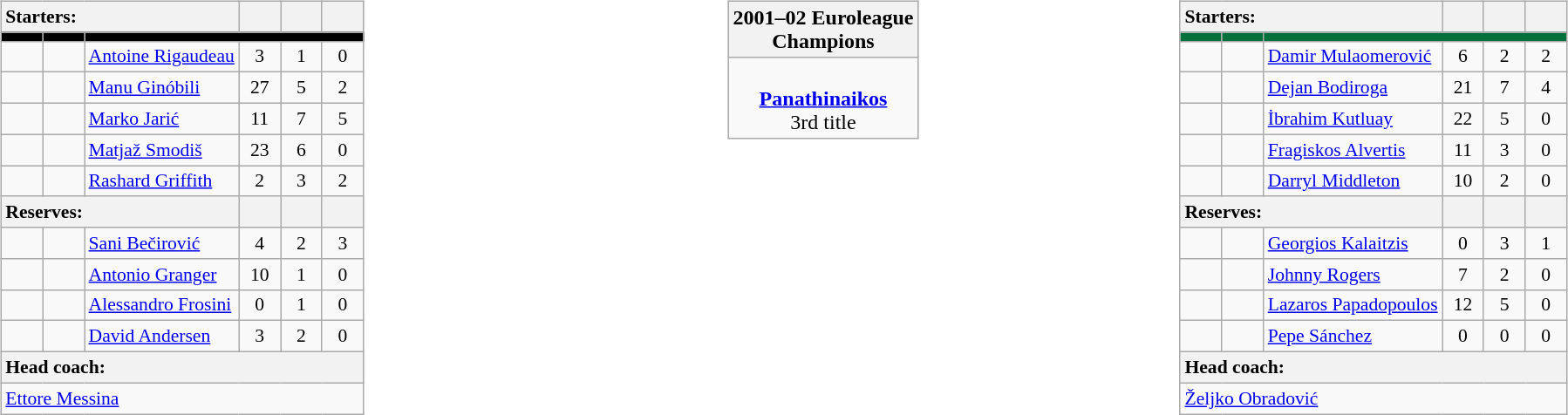<table style="width:100%;">
<tr>
<td valign=top width=33%><br><table class="wikitable" style="font-size:90%; text-align:center; margin:auto;" align=left>
<tr>
<th style="text-align:left" colspan=3>Starters:</th>
<th width=25></th>
<th width=25></th>
<th width=25></th>
</tr>
<tr>
<th style="background:black;" width=25></th>
<th style="background:black;" width=25></th>
<th colspan=4 style="background:black;"></th>
</tr>
<tr>
<td></td>
<td></td>
<td align=left> <a href='#'>Antoine Rigaudeau</a></td>
<td>3</td>
<td>1</td>
<td>0</td>
</tr>
<tr>
<td></td>
<td></td>
<td align=left> <a href='#'>Manu Ginóbili</a></td>
<td>27</td>
<td>5</td>
<td>2</td>
</tr>
<tr>
<td></td>
<td></td>
<td align=left> <a href='#'>Marko Jarić</a></td>
<td>11</td>
<td>7</td>
<td>5</td>
</tr>
<tr>
<td></td>
<td></td>
<td align=left> <a href='#'>Matjaž Smodiš</a></td>
<td>23</td>
<td>6</td>
<td>0</td>
</tr>
<tr>
<td></td>
<td></td>
<td align=left> <a href='#'>Rashard Griffith</a></td>
<td>2</td>
<td>3</td>
<td>2</td>
</tr>
<tr>
<th style="text-align:left" colspan=3>Reserves:</th>
<th width=25></th>
<th width=25></th>
<th width=25></th>
</tr>
<tr>
<td></td>
<td></td>
<td align=left> <a href='#'>Sani Bečirović</a></td>
<td>4</td>
<td>2</td>
<td>3</td>
</tr>
<tr>
<td></td>
<td></td>
<td align=left> <a href='#'>Antonio Granger</a></td>
<td>10</td>
<td>1</td>
<td>0</td>
</tr>
<tr>
<td></td>
<td></td>
<td align=left> <a href='#'>Alessandro Frosini</a></td>
<td>0</td>
<td>1</td>
<td>0</td>
</tr>
<tr>
<td></td>
<td></td>
<td align=left> <a href='#'>David Andersen</a></td>
<td>3</td>
<td>2</td>
<td>0</td>
</tr>
<tr>
<th style="text-align:left" colspan=7>Head coach:</th>
</tr>
<tr>
<td colspan=7 align=left> <a href='#'>Ettore Messina</a></td>
</tr>
</table>
</td>
<td valign=top width=33%><br><table class=wikitable style="text-align:center; margin:auto">
<tr>
<th>2001–02 Euroleague <br>Champions</th>
</tr>
<tr>
<td><br> <strong><a href='#'>Panathinaikos</a></strong><br>3rd title</td>
</tr>
</table>
</td>
<td style="vertical-align:top; width:33%;"><br><table class="wikitable" style="font-size:90%; text-align:center; margin:auto;">
<tr>
<th style="text-align:left" colspan=3>Starters:</th>
<th width=25></th>
<th width=25></th>
<th width=25></th>
</tr>
<tr>
<th style="background:#00703C;" width=25></th>
<th style="background:#00703C;" width=25></th>
<th colspan=4 style="background:#00703C;"></th>
</tr>
<tr>
<td></td>
<td></td>
<td align=left> <a href='#'>Damir Mulaomerović</a></td>
<td>6</td>
<td>2</td>
<td>2</td>
</tr>
<tr>
<td></td>
<td></td>
<td align=left> <a href='#'>Dejan Bodiroga</a></td>
<td>21</td>
<td>7</td>
<td>4</td>
</tr>
<tr>
<td></td>
<td></td>
<td align=left> <a href='#'>İbrahim Kutluay</a></td>
<td>22</td>
<td>5</td>
<td>0</td>
</tr>
<tr>
<td></td>
<td></td>
<td align=left> <a href='#'>Fragiskos Alvertis</a></td>
<td>11</td>
<td>3</td>
<td>0</td>
</tr>
<tr>
<td></td>
<td></td>
<td align=left> <a href='#'>Darryl Middleton</a></td>
<td>10</td>
<td>2</td>
<td>0</td>
</tr>
<tr>
<th style="text-align:left" colspan=3>Reserves:</th>
<th width=25></th>
<th width=25></th>
<th width=25></th>
</tr>
<tr>
<td></td>
<td></td>
<td align=left> <a href='#'>Georgios Kalaitzis</a></td>
<td>0</td>
<td>3</td>
<td>1</td>
</tr>
<tr>
<td></td>
<td></td>
<td align=left> <a href='#'>Johnny Rogers</a></td>
<td>7</td>
<td>2</td>
<td>0</td>
</tr>
<tr>
<td></td>
<td></td>
<td align=left> <a href='#'>Lazaros Papadopoulos</a></td>
<td>12</td>
<td>5</td>
<td>0</td>
</tr>
<tr>
<td></td>
<td></td>
<td align=left> <a href='#'>Pepe Sánchez</a></td>
<td>0</td>
<td>0</td>
<td>0</td>
</tr>
<tr>
<th style="text-align:left" colspan=7>Head coach:</th>
</tr>
<tr>
<td colspan=7 align=left> <a href='#'>Željko Obradović</a></td>
</tr>
</table>
</td>
</tr>
</table>
